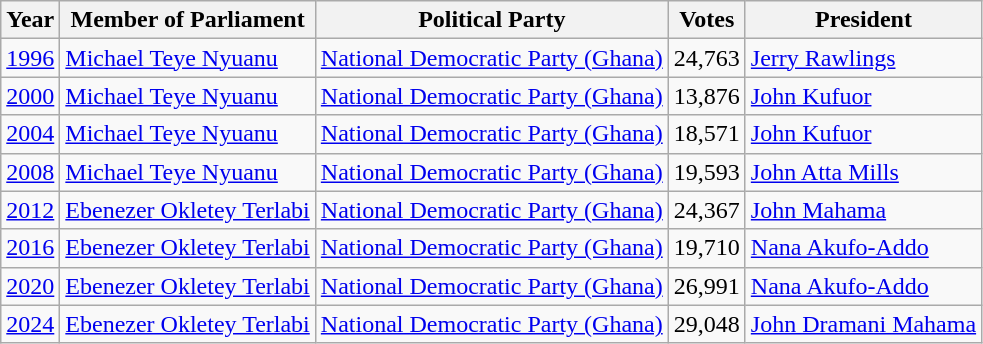<table class="wikitable">
<tr>
<th>Year</th>
<th>Member of Parliament</th>
<th>Political Party</th>
<th>Votes</th>
<th>President</th>
</tr>
<tr>
<td><a href='#'>1996</a></td>
<td><a href='#'>Michael Teye Nyuanu</a></td>
<td><a href='#'>National Democratic Party (Ghana)</a></td>
<td>24,763</td>
<td><a href='#'>Jerry Rawlings</a></td>
</tr>
<tr>
<td><a href='#'>2000</a></td>
<td><a href='#'>Michael Teye Nyuanu</a></td>
<td><a href='#'>National Democratic Party (Ghana)</a></td>
<td>13,876</td>
<td><a href='#'>John Kufuor</a></td>
</tr>
<tr>
<td><a href='#'>2004</a></td>
<td><a href='#'>Michael Teye Nyuanu</a></td>
<td><a href='#'>National Democratic Party (Ghana)</a></td>
<td>18,571</td>
<td><a href='#'>John Kufuor</a></td>
</tr>
<tr>
<td><a href='#'>2008</a></td>
<td><a href='#'>Michael Teye Nyuanu</a></td>
<td><a href='#'>National Democratic Party (Ghana)</a></td>
<td>19,593</td>
<td><a href='#'>John Atta Mills</a></td>
</tr>
<tr>
<td><a href='#'>2012</a></td>
<td><a href='#'>Ebenezer Okletey Terlabi</a></td>
<td><a href='#'>National Democratic Party (Ghana)</a></td>
<td>24,367</td>
<td><a href='#'>John Mahama</a></td>
</tr>
<tr>
<td><a href='#'>2016</a></td>
<td><a href='#'>Ebenezer Okletey Terlabi</a></td>
<td><a href='#'>National Democratic Party (Ghana)</a></td>
<td>19,710</td>
<td><a href='#'>Nana Akufo-Addo</a></td>
</tr>
<tr>
<td><a href='#'>2020</a></td>
<td><a href='#'>Ebenezer Okletey Terlabi</a></td>
<td><a href='#'>National Democratic Party (Ghana)</a></td>
<td>26,991</td>
<td><a href='#'>Nana Akufo-Addo</a></td>
</tr>
<tr>
<td><a href='#'>2024</a></td>
<td><a href='#'>Ebenezer Okletey Terlabi</a></td>
<td><a href='#'>National Democratic Party (Ghana)</a></td>
<td>29,048</td>
<td><a href='#'>John Dramani Mahama</a></td>
</tr>
</table>
